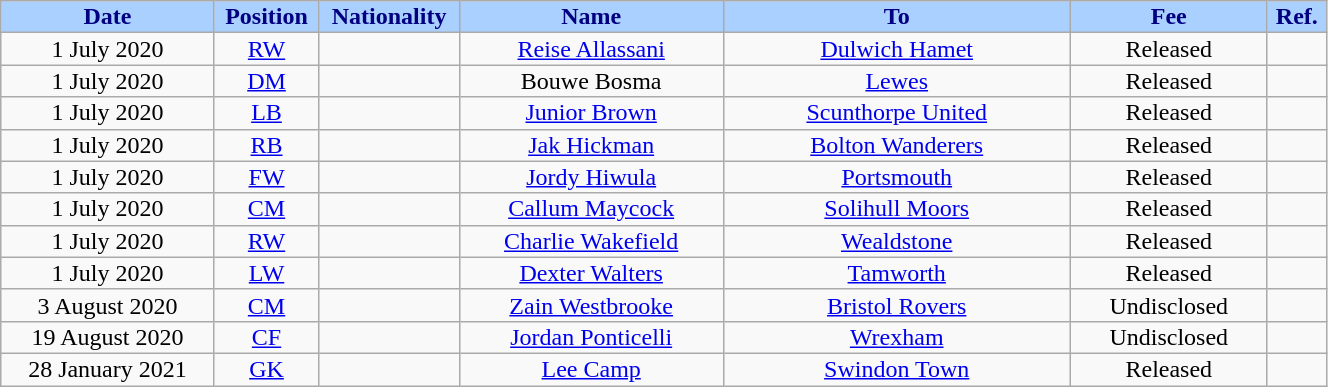<table class="wikitable sortable alternance" style="font-size:100%; text-align:center; line-height:14px; width:70%;">
<tr>
<th style="background:#AAD0FF; color:#000080; width:120px;">Date</th>
<th style="background:#AAD0FF; color:#000080; width:50px;">Position</th>
<th style="background:#AAD0FF; color:#000080; width:50px;">Nationality</th>
<th style="background:#AAD0FF; color:#000080; width:150px;">Name</th>
<th style="background:#AAD0FF; color:#000080; width:200px;">To</th>
<th style="background:#AAD0FF; color:#000080; width:110px;">Fee</th>
<th style="background:#AAD0FF; color:#000080; width:25px;">Ref.</th>
</tr>
<tr>
<td>1 July 2020</td>
<td><a href='#'>RW</a></td>
<td></td>
<td><a href='#'>Reise Allassani</a></td>
<td> <a href='#'>Dulwich Hamet</a></td>
<td>Released</td>
<td></td>
</tr>
<tr>
<td>1 July 2020</td>
<td><a href='#'>DM</a></td>
<td></td>
<td>Bouwe Bosma</td>
<td> <a href='#'>Lewes</a></td>
<td>Released</td>
<td></td>
</tr>
<tr>
<td>1 July 2020</td>
<td><a href='#'>LB</a></td>
<td></td>
<td><a href='#'>Junior Brown</a></td>
<td> <a href='#'>Scunthorpe United</a></td>
<td>Released</td>
<td></td>
</tr>
<tr>
<td>1 July 2020</td>
<td><a href='#'>RB</a></td>
<td></td>
<td><a href='#'>Jak Hickman</a></td>
<td> <a href='#'>Bolton Wanderers</a></td>
<td>Released</td>
<td></td>
</tr>
<tr>
<td>1 July 2020</td>
<td><a href='#'>FW</a></td>
<td></td>
<td><a href='#'>Jordy Hiwula</a></td>
<td> <a href='#'>Portsmouth</a></td>
<td>Released</td>
<td></td>
</tr>
<tr>
<td>1 July 2020</td>
<td><a href='#'>CM</a></td>
<td></td>
<td><a href='#'>Callum Maycock</a></td>
<td> <a href='#'>Solihull Moors</a></td>
<td>Released</td>
<td></td>
</tr>
<tr>
<td>1 July 2020</td>
<td><a href='#'>RW</a></td>
<td></td>
<td><a href='#'>Charlie Wakefield</a></td>
<td> <a href='#'>Wealdstone</a></td>
<td>Released</td>
<td></td>
</tr>
<tr>
<td>1 July 2020</td>
<td><a href='#'>LW</a></td>
<td></td>
<td><a href='#'>Dexter Walters</a></td>
<td> <a href='#'>Tamworth</a></td>
<td>Released</td>
<td></td>
</tr>
<tr>
<td>3 August 2020</td>
<td><a href='#'>CM</a></td>
<td></td>
<td><a href='#'>Zain Westbrooke</a></td>
<td> <a href='#'>Bristol Rovers</a></td>
<td>Undisclosed</td>
<td></td>
</tr>
<tr>
<td>19 August 2020</td>
<td><a href='#'>CF</a></td>
<td></td>
<td><a href='#'>Jordan Ponticelli</a></td>
<td> <a href='#'>Wrexham</a></td>
<td>Undisclosed</td>
<td></td>
</tr>
<tr>
<td>28 January 2021</td>
<td><a href='#'>GK</a></td>
<td></td>
<td><a href='#'>Lee Camp</a></td>
<td> <a href='#'>Swindon Town</a></td>
<td>Released</td>
<td></td>
</tr>
</table>
